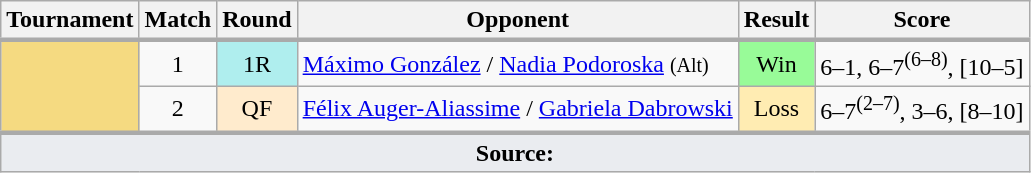<table class="wikitable sortable">
<tr>
<th>Tournament</th>
<th>Match</th>
<th>Round</th>
<th>Opponent</th>
<th>Result</th>
<th>Score</th>
</tr>
<tr style="border-top:3px solid #aaaaaa">
<td rowspan="2" style="background:#f5da81; text-align:left"></td>
<td style="text-align:center">1</td>
<td style="text-align:center; background:#afeeee">1R</td>
<td> <a href='#'>Máximo González</a> /  <a href='#'>Nadia Podoroska</a> <small>(Alt)</small></td>
<td style="text-align:center; background:#98fb98">Win</td>
<td>6–1, 6–7<sup>(6–8)</sup>, [10–5]</td>
</tr>
<tr>
<td style="text-align:center">2</td>
<td style="text-align:center; background:#ffebcd">QF</td>
<td> <a href='#'>Félix Auger-Aliassime</a> /  <a href='#'>Gabriela Dabrowski</a></td>
<td style="text-align:center; background:#ffecb2">Loss</td>
<td>6–7<sup>(2–7)</sup>, 3–6, [8–10]</td>
</tr>
<tr style="border-top:3px solid #aaaaaa">
<td colspan="7" style="background-color:#eaecf0;text-align:center"><strong>Source:</strong></td>
</tr>
</table>
